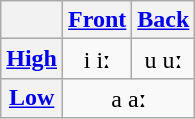<table class="wikitable IPA" style="text-align:center">
<tr>
<th></th>
<th><a href='#'>Front</a></th>
<th><a href='#'>Back</a></th>
</tr>
<tr align="center">
<th><a href='#'>High</a></th>
<td>i iː</td>
<td>u uː</td>
</tr>
<tr align="center">
<th><a href='#'>Low</a></th>
<td colspan="2">a aː</td>
</tr>
</table>
